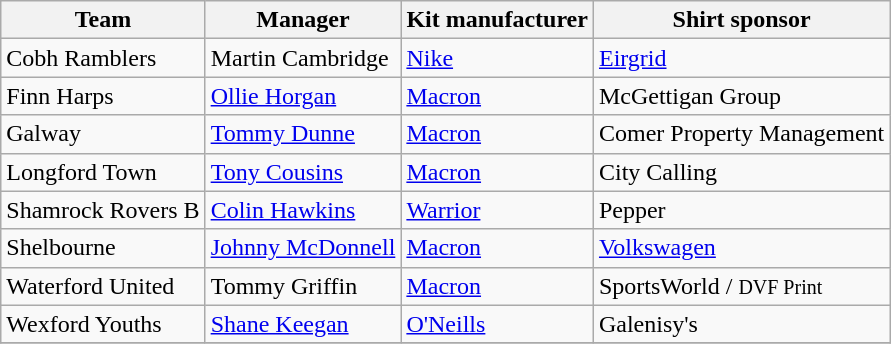<table class="wikitable sortable" style="text-align: left;">
<tr>
<th>Team</th>
<th>Manager</th>
<th>Kit manufacturer</th>
<th>Shirt sponsor</th>
</tr>
<tr>
<td>Cobh Ramblers</td>
<td> Martin Cambridge</td>
<td><a href='#'>Nike</a></td>
<td><a href='#'>Eirgrid</a></td>
</tr>
<tr>
<td>Finn Harps</td>
<td> <a href='#'>Ollie Horgan</a></td>
<td><a href='#'>Macron</a></td>
<td>McGettigan Group</td>
</tr>
<tr>
<td>Galway</td>
<td> <a href='#'>Tommy Dunne</a></td>
<td><a href='#'>Macron</a></td>
<td>Comer Property Management</td>
</tr>
<tr>
<td>Longford Town</td>
<td> <a href='#'>Tony Cousins</a></td>
<td><a href='#'>Macron</a></td>
<td>City Calling</td>
</tr>
<tr>
<td>Shamrock Rovers B</td>
<td> <a href='#'>Colin Hawkins</a></td>
<td><a href='#'>Warrior</a></td>
<td>Pepper</td>
</tr>
<tr>
<td>Shelbourne</td>
<td> <a href='#'>Johnny McDonnell</a></td>
<td><a href='#'>Macron</a></td>
<td><a href='#'>Volkswagen</a></td>
</tr>
<tr>
<td>Waterford United</td>
<td> Tommy Griffin</td>
<td><a href='#'>Macron</a></td>
<td>SportsWorld / <small>DVF Print</small></td>
</tr>
<tr>
<td>Wexford Youths</td>
<td> <a href='#'>Shane Keegan</a></td>
<td><a href='#'>O'Neills</a></td>
<td>Galenisy's</td>
</tr>
<tr>
</tr>
</table>
